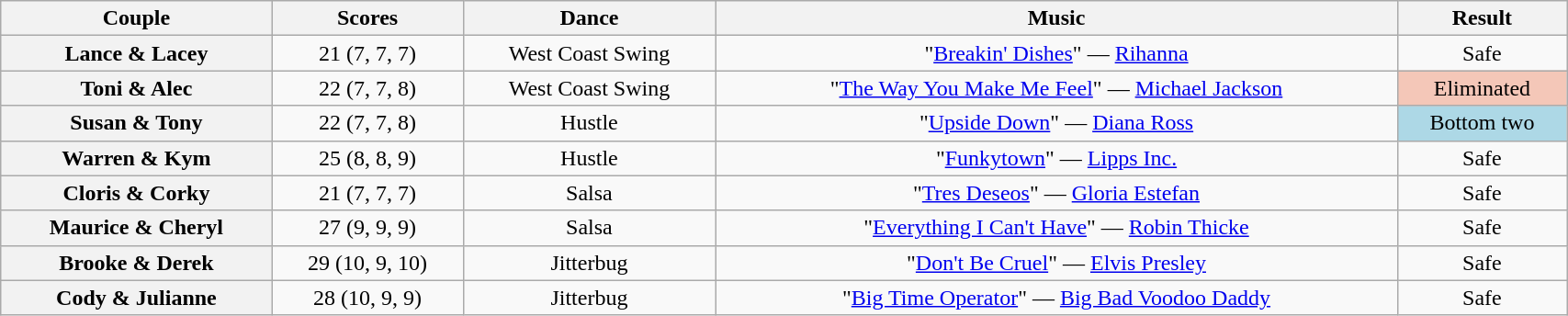<table class="wikitable sortable" style="text-align:center; width:90%">
<tr>
<th scope="col">Couple</th>
<th scope="col">Scores</th>
<th scope="col" class="unsortable">Dance</th>
<th scope="col" class="unsortable">Music</th>
<th scope="col" class="unsortable">Result</th>
</tr>
<tr>
<th scope="row">Lance & Lacey</th>
<td>21 (7, 7, 7)</td>
<td>West Coast Swing</td>
<td>"<a href='#'>Breakin' Dishes</a>" — <a href='#'>Rihanna</a></td>
<td>Safe</td>
</tr>
<tr>
<th scope="row">Toni & Alec</th>
<td>22 (7, 7, 8)</td>
<td>West Coast Swing</td>
<td>"<a href='#'>The Way You Make Me Feel</a>" — <a href='#'>Michael Jackson</a></td>
<td bgcolor=f4c7b8>Eliminated</td>
</tr>
<tr>
<th scope="row">Susan & Tony</th>
<td>22 (7, 7, 8)</td>
<td>Hustle</td>
<td>"<a href='#'>Upside Down</a>" — <a href='#'>Diana Ross</a></td>
<td bgcolor=lightblue>Bottom two</td>
</tr>
<tr>
<th scope="row">Warren & Kym</th>
<td>25 (8, 8, 9)</td>
<td>Hustle</td>
<td>"<a href='#'>Funkytown</a>" — <a href='#'>Lipps Inc.</a></td>
<td>Safe</td>
</tr>
<tr>
<th scope="row">Cloris & Corky</th>
<td>21 (7, 7, 7)</td>
<td>Salsa</td>
<td>"<a href='#'>Tres Deseos</a>" — <a href='#'>Gloria Estefan</a></td>
<td>Safe</td>
</tr>
<tr>
<th scope="row">Maurice & Cheryl</th>
<td>27 (9, 9, 9)</td>
<td>Salsa</td>
<td>"<a href='#'>Everything I Can't Have</a>" — <a href='#'>Robin Thicke</a></td>
<td>Safe</td>
</tr>
<tr>
<th scope="row">Brooke & Derek</th>
<td>29 (10, 9, 10)</td>
<td>Jitterbug</td>
<td>"<a href='#'>Don't Be Cruel</a>" — <a href='#'>Elvis Presley</a></td>
<td>Safe</td>
</tr>
<tr>
<th scope="row">Cody & Julianne</th>
<td>28 (10, 9, 9)</td>
<td>Jitterbug</td>
<td>"<a href='#'>Big Time Operator</a>" — <a href='#'>Big Bad Voodoo Daddy</a></td>
<td>Safe</td>
</tr>
</table>
